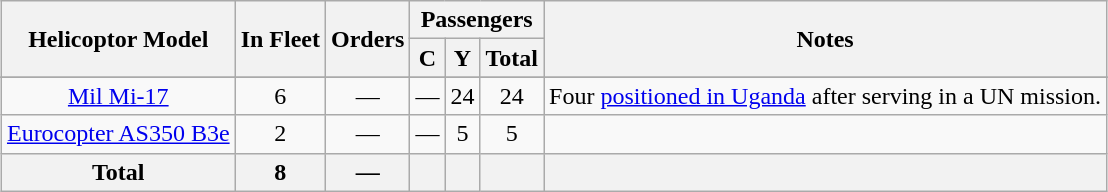<table class="wikitable" style="text-align: center; margin:0.2em auto;">
<tr>
<th rowspan=2>Helicoptor Model</th>
<th rowspan=2>In Fleet</th>
<th rowspan=2>Orders</th>
<th colspan=3>Passengers</th>
<th rowspan=2>Notes</th>
</tr>
<tr>
<th><abbr>C</abbr></th>
<th><abbr>Y</abbr></th>
<th>Total</th>
</tr>
<tr>
</tr>
<tr>
<td><a href='#'>Mil Mi-17</a></td>
<td>6</td>
<td>—</td>
<td>—</td>
<td>24</td>
<td>24</td>
<td>Four <a href='#'>positioned in Uganda</a> after serving in a UN mission.</td>
</tr>
<tr>
<td><a href='#'>Eurocopter AS350 B3e</a></td>
<td>2</td>
<td>—</td>
<td>—</td>
<td>5</td>
<td>5</td>
<td></td>
</tr>
<tr>
<th>Total</th>
<th>8</th>
<th>—</th>
<th></th>
<th></th>
<th></th>
<th></th>
</tr>
</table>
